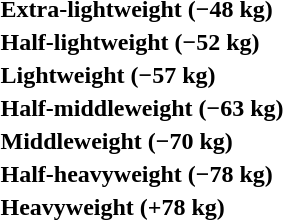<table>
<tr>
<th style="text-align:left;">Extra-lightweight (−48 kg)</th>
<td></td>
<td></td>
<td></td>
</tr>
<tr>
<th rowspan=2 style="text-align:left;">Half-lightweight (−52 kg)</th>
<td rowspan=2></td>
<td rowspan=2></td>
<td></td>
</tr>
<tr>
<td></td>
</tr>
<tr>
<th rowspan=2 style="text-align:left;">Lightweight (−57 kg)</th>
<td rowspan=2></td>
<td rowspan=2></td>
<td></td>
</tr>
<tr>
<td></td>
</tr>
<tr>
<th rowspan=2 style="text-align:left;">Half-middleweight (−63 kg)</th>
<td rowspan=2></td>
<td rowspan=2></td>
<td></td>
</tr>
<tr>
<td></td>
</tr>
<tr>
<th rowspan=2 style="text-align:left;">Middleweight (−70 kg)</th>
<td rowspan=2></td>
<td rowspan=2></td>
<td></td>
</tr>
<tr>
<td></td>
</tr>
<tr>
<th rowspan=2 style="text-align:left;">Half-heavyweight (−78 kg)</th>
<td rowspan=2></td>
<td rowspan=2></td>
<td></td>
</tr>
<tr>
<td></td>
</tr>
<tr>
<th style="text-align:left;">Heavyweight (+78 kg)</th>
<td></td>
<td></td>
<td></td>
</tr>
</table>
